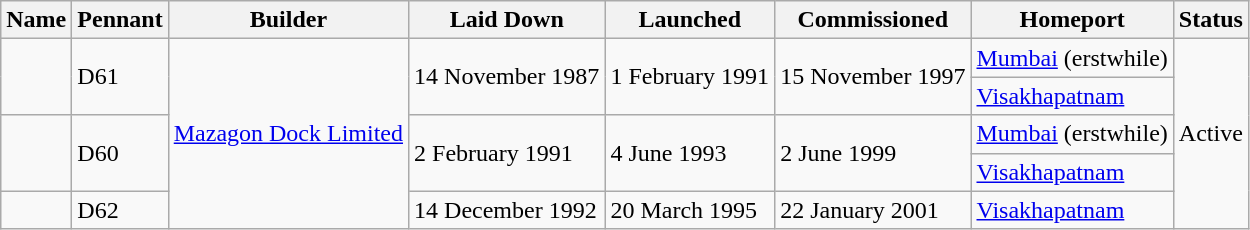<table class="wikitable">
<tr>
<th>Name</th>
<th>Pennant</th>
<th>Builder</th>
<th>Laid Down</th>
<th>Launched</th>
<th>Commissioned</th>
<th>Homeport</th>
<th>Status</th>
</tr>
<tr>
<td rowspan='2'></td>
<td rowspan='2'>D61</td>
<td rowspan=5><a href='#'>Mazagon Dock Limited</a></td>
<td rowspan='2'>14 November 1987</td>
<td rowspan='2'>1 February 1991</td>
<td rowspan='2'>15 November 1997</td>
<td><a href='#'>Mumbai</a> (erstwhile)</td>
<td rowspan="5">Active</td>
</tr>
<tr>
<td><a href='#'>Visakhapatnam</a></td>
</tr>
<tr>
<td rowspan='2'></td>
<td rowspan='2'>D60</td>
<td rowspan='2'>2 February 1991</td>
<td rowspan='2'>4 June 1993</td>
<td rowspan='2'>2 June 1999</td>
<td><a href='#'>Mumbai</a> (erstwhile)</td>
</tr>
<tr>
<td><a href='#'>Visakhapatnam</a></td>
</tr>
<tr>
<td></td>
<td>D62</td>
<td>14 December 1992</td>
<td>20 March 1995</td>
<td>22 January 2001</td>
<td><a href='#'>Visakhapatnam</a></td>
</tr>
</table>
